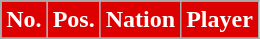<table class="wikitable sortable">
<tr>
<th style="background:#DD0000; color:#FFFFFF;" scope="col">No.</th>
<th style="background:#DD0000; color:#FFFFFF;" scope="col">Pos.</th>
<th style="background:#DD0000; color:#FFFFFF;" scope="col">Nation</th>
<th style="background:#DD0000; color:#FFFFFF;" scope="col">Player</th>
</tr>
<tr>
</tr>
</table>
